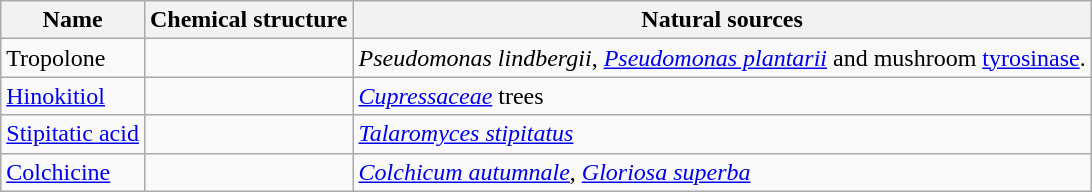<table class="wikitable sortable skin-invert-image">
<tr>
<th>Name</th>
<th>Chemical structure</th>
<th>Natural sources</th>
</tr>
<tr>
<td>Tropolone</td>
<td></td>
<td><em>Pseudomonas lindbergii</em>, <em><a href='#'>Pseudomonas plantarii</a></em> and mushroom <a href='#'>tyrosinase</a>.</td>
</tr>
<tr>
<td><a href='#'>Hinokitiol</a></td>
<td></td>
<td><em><a href='#'>Cupressaceae</a></em> trees</td>
</tr>
<tr>
<td><a href='#'>Stipitatic acid</a></td>
<td></td>
<td><em><a href='#'>Talaromyces stipitatus</a></em></td>
</tr>
<tr>
<td><a href='#'>Colchicine</a></td>
<td></td>
<td><em><a href='#'>Colchicum autumnale</a></em>, <em><a href='#'>Gloriosa superba</a></em></td>
</tr>
</table>
